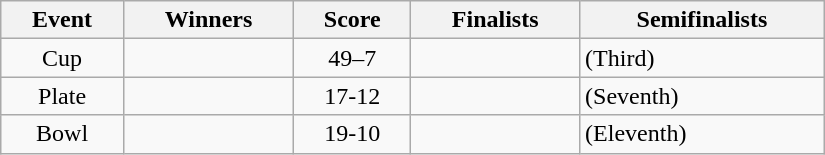<table class="wikitable" width=550 style="text-align: center">
<tr>
<th>Event</th>
<th>Winners</th>
<th>Score</th>
<th>Finalists</th>
<th>Semifinalists</th>
</tr>
<tr>
<td>Cup</td>
<td align=left></td>
<td>49–7</td>
<td align=left></td>
<td align=left> (Third)<br></td>
</tr>
<tr>
<td>Plate</td>
<td align=left></td>
<td>17-12</td>
<td align=left></td>
<td align=left> (Seventh) <br></td>
</tr>
<tr>
<td>Bowl</td>
<td align=left></td>
<td>19-10</td>
<td align=left></td>
<td align=left> (Eleventh)<br></td>
</tr>
</table>
